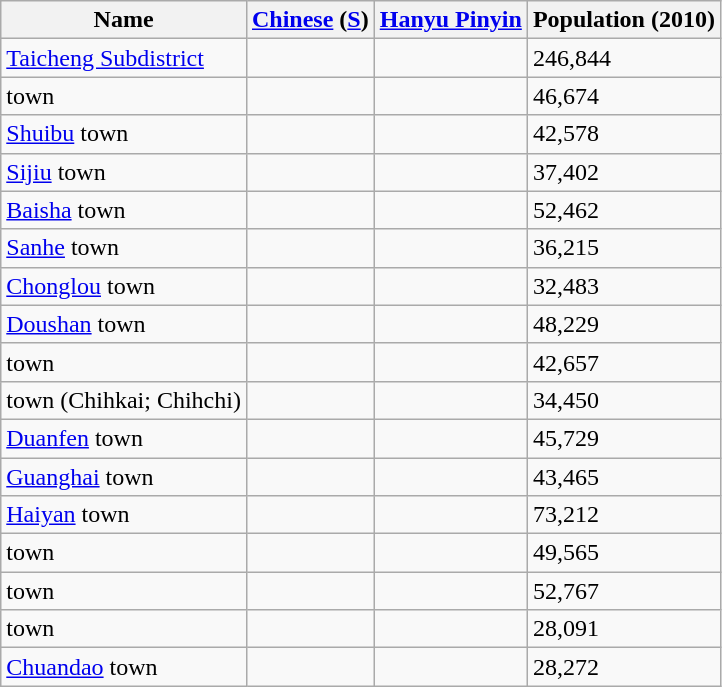<table class="wikitable">
<tr>
<th>Name</th>
<th><a href='#'>Chinese</a> (<a href='#'>S</a>)</th>
<th><a href='#'>Hanyu Pinyin</a></th>
<th>Population (2010)</th>
</tr>
<tr>
<td><a href='#'>Taicheng Subdistrict</a></td>
<td></td>
<td></td>
<td>246,844</td>
</tr>
<tr>
<td> town</td>
<td></td>
<td></td>
<td>46,674</td>
</tr>
<tr>
<td><a href='#'>Shuibu</a> town</td>
<td></td>
<td></td>
<td>42,578</td>
</tr>
<tr>
<td><a href='#'>Sijiu</a> town</td>
<td></td>
<td></td>
<td>37,402</td>
</tr>
<tr>
<td><a href='#'>Baisha</a> town</td>
<td></td>
<td></td>
<td>52,462</td>
</tr>
<tr>
<td><a href='#'>Sanhe</a> town</td>
<td></td>
<td></td>
<td>36,215</td>
</tr>
<tr>
<td><a href='#'>Chonglou</a> town</td>
<td></td>
<td></td>
<td>32,483</td>
</tr>
<tr>
<td><a href='#'>Doushan</a> town</td>
<td></td>
<td></td>
<td>48,229</td>
</tr>
<tr>
<td> town</td>
<td></td>
<td></td>
<td>42,657</td>
</tr>
<tr>
<td> town (Chihkai; Chihchi)</td>
<td></td>
<td></td>
<td>34,450</td>
</tr>
<tr>
<td><a href='#'>Duanfen</a> town</td>
<td></td>
<td></td>
<td>45,729</td>
</tr>
<tr>
<td><a href='#'>Guanghai</a> town</td>
<td></td>
<td></td>
<td>43,465</td>
</tr>
<tr>
<td><a href='#'>Haiyan</a> town</td>
<td></td>
<td></td>
<td>73,212</td>
</tr>
<tr>
<td> town</td>
<td></td>
<td></td>
<td>49,565</td>
</tr>
<tr>
<td> town</td>
<td></td>
<td></td>
<td>52,767</td>
</tr>
<tr>
<td> town</td>
<td></td>
<td></td>
<td>28,091</td>
</tr>
<tr>
<td><a href='#'>Chuandao</a> town</td>
<td></td>
<td></td>
<td>28,272</td>
</tr>
</table>
